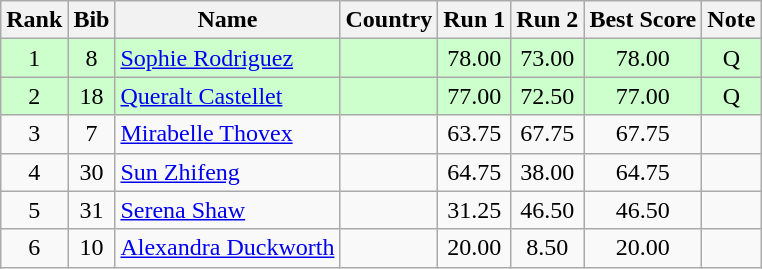<table class="wikitable sortable" style="text-align:center">
<tr>
<th>Rank</th>
<th>Bib</th>
<th>Name</th>
<th>Country</th>
<th>Run 1</th>
<th>Run 2</th>
<th>Best Score</th>
<th>Note</th>
</tr>
<tr bgcolor=ccffcc>
<td>1</td>
<td>8</td>
<td align=left><a href='#'>Sophie Rodriguez</a></td>
<td align=left></td>
<td>78.00</td>
<td>73.00</td>
<td>78.00</td>
<td>Q</td>
</tr>
<tr bgcolor=ccffcc>
<td>2</td>
<td>18</td>
<td align=left><a href='#'>Queralt Castellet</a></td>
<td align=left></td>
<td>77.00</td>
<td>72.50</td>
<td>77.00</td>
<td>Q</td>
</tr>
<tr>
<td>3</td>
<td>7</td>
<td align=left><a href='#'>Mirabelle Thovex</a></td>
<td align=left></td>
<td>63.75</td>
<td>67.75</td>
<td>67.75</td>
<td></td>
</tr>
<tr>
<td>4</td>
<td>30</td>
<td align=left><a href='#'>Sun Zhifeng</a></td>
<td align=left></td>
<td>64.75</td>
<td>38.00</td>
<td>64.75</td>
<td></td>
</tr>
<tr>
<td>5</td>
<td>31</td>
<td align=left><a href='#'>Serena Shaw</a></td>
<td align=left></td>
<td>31.25</td>
<td>46.50</td>
<td>46.50</td>
<td></td>
</tr>
<tr>
<td>6</td>
<td>10</td>
<td align=left><a href='#'>Alexandra Duckworth</a></td>
<td align=left></td>
<td>20.00</td>
<td>8.50</td>
<td>20.00</td>
<td></td>
</tr>
</table>
